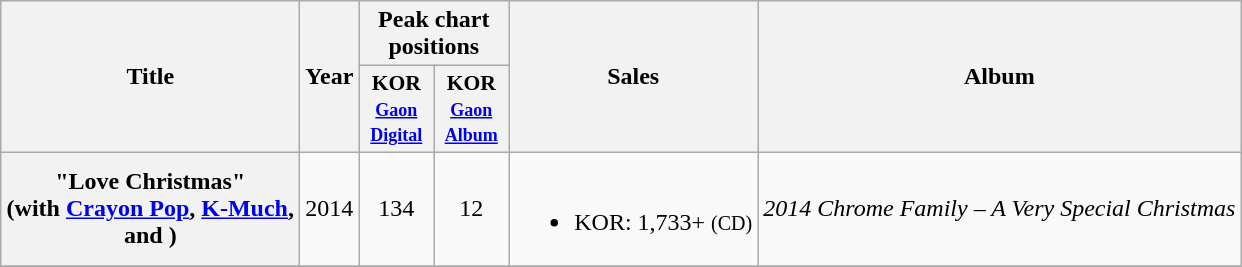<table class="wikitable plainrowheaders" style="text-align:center;" border="1">
<tr>
<th scope="col" rowspan="2" style="width:12em;">Title</th>
<th scope="col" rowspan="2">Year</th>
<th scope="col" colspan="2">Peak chart positions</th>
<th scope="col" rowspan="2">Sales</th>
<th scope="col" rowspan="2">Album</th>
</tr>
<tr>
<th scope="col" style="width:3em;font-size:90%;">KOR <small><a href='#'>Gaon Digital</a></small><br></th>
<th scope="col" style="width:3em;font-size:90%;">KOR <small><a href='#'>Gaon Album</a></small><br></th>
</tr>
<tr>
<th scope="row">"Love Christmas" <br><span>(with <a href='#'>Crayon Pop</a>, <a href='#'>K-Much</a>, and )</span></th>
<td>2014</td>
<td>134</td>
<td>12</td>
<td><br><ul><li>KOR: 1,733+ <small>(CD)</small></li></ul></td>
<td><em>2014 Chrome Family – A Very Special Christmas</em></td>
</tr>
<tr>
</tr>
</table>
